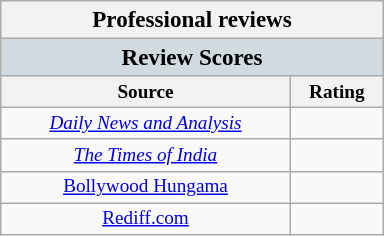<table class="wikitable floatright" style="width:20em; font-size: 80%; text-align: center;">
<tr>
<th colspan="2" style="font-size:120%;">Professional reviews</th>
</tr>
<tr>
<th colspan="2" style="background:#d1dbdf; font-size:120%;">Review Scores</th>
</tr>
<tr>
<th>Source</th>
<th>Rating</th>
</tr>
<tr>
<td><em><a href='#'>Daily News and Analysis</a></em></td>
<td></td>
</tr>
<tr>
<td><em><a href='#'>The Times of India</a></em></td>
<td></td>
</tr>
<tr>
<td><a href='#'>Bollywood Hungama</a></td>
<td></td>
</tr>
<tr>
<td><a href='#'>Rediff.com</a></td>
<td></td>
</tr>
</table>
